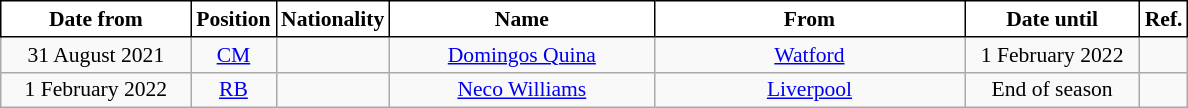<table class="wikitable"  style="text-align:center; font-size:90%; ">
<tr>
<th style="background:#ffffff;color:#000000;border:1px solid black; width:120px;">Date from</th>
<th style="background:#ffffff;color:#000000;border:1px solid black; width:50px;">Position</th>
<th style="background:#ffffff;color:#000000;border:1px solid black; width:50px;">Nationality</th>
<th style="background:#ffffff;color:#000000;border:1px solid black; width:170px;">Name</th>
<th style="background:#ffffff;color:#000000;border:1px solid black; width:200px;">From</th>
<th style="background:#ffffff;color:#000000;border:1px solid black; width:110px;">Date until</th>
<th style="background:#ffffff;color:#000000;border:1px solid black; width:25px;">Ref.</th>
</tr>
<tr>
<td>31 August 2021</td>
<td><a href='#'>CM</a></td>
<td></td>
<td><a href='#'>Domingos Quina</a></td>
<td> <a href='#'>Watford</a></td>
<td>1 February 2022</td>
<td></td>
</tr>
<tr>
<td>1 February 2022</td>
<td><a href='#'>RB</a></td>
<td></td>
<td><a href='#'>Neco Williams</a></td>
<td> <a href='#'>Liverpool</a></td>
<td>End of season</td>
<td></td>
</tr>
</table>
